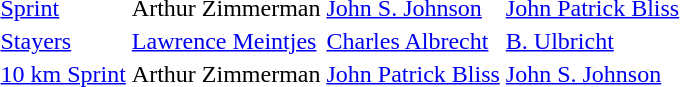<table>
<tr>
<td><a href='#'>Sprint</a> <br></td>
<td>Arthur Zimmerman<br><small></small></td>
<td><a href='#'>John S. Johnson</a><br><small></small></td>
<td><a href='#'>John Patrick Bliss</a><br><small></small></td>
</tr>
<tr>
<td><a href='#'>Stayers</a><br></td>
<td><a href='#'>Lawrence Meintjes</a><br><small></small></td>
<td><a href='#'>Charles Albrecht</a><br><small></small></td>
<td><a href='#'>B. Ulbricht</a><br><small></small></td>
</tr>
<tr>
<td><a href='#'>10 km Sprint</a><br></td>
<td>Arthur Zimmerman<br><small></small></td>
<td><a href='#'>John Patrick Bliss</a><br><small></small></td>
<td><a href='#'>John S. Johnson</a><br><small></small></td>
</tr>
</table>
